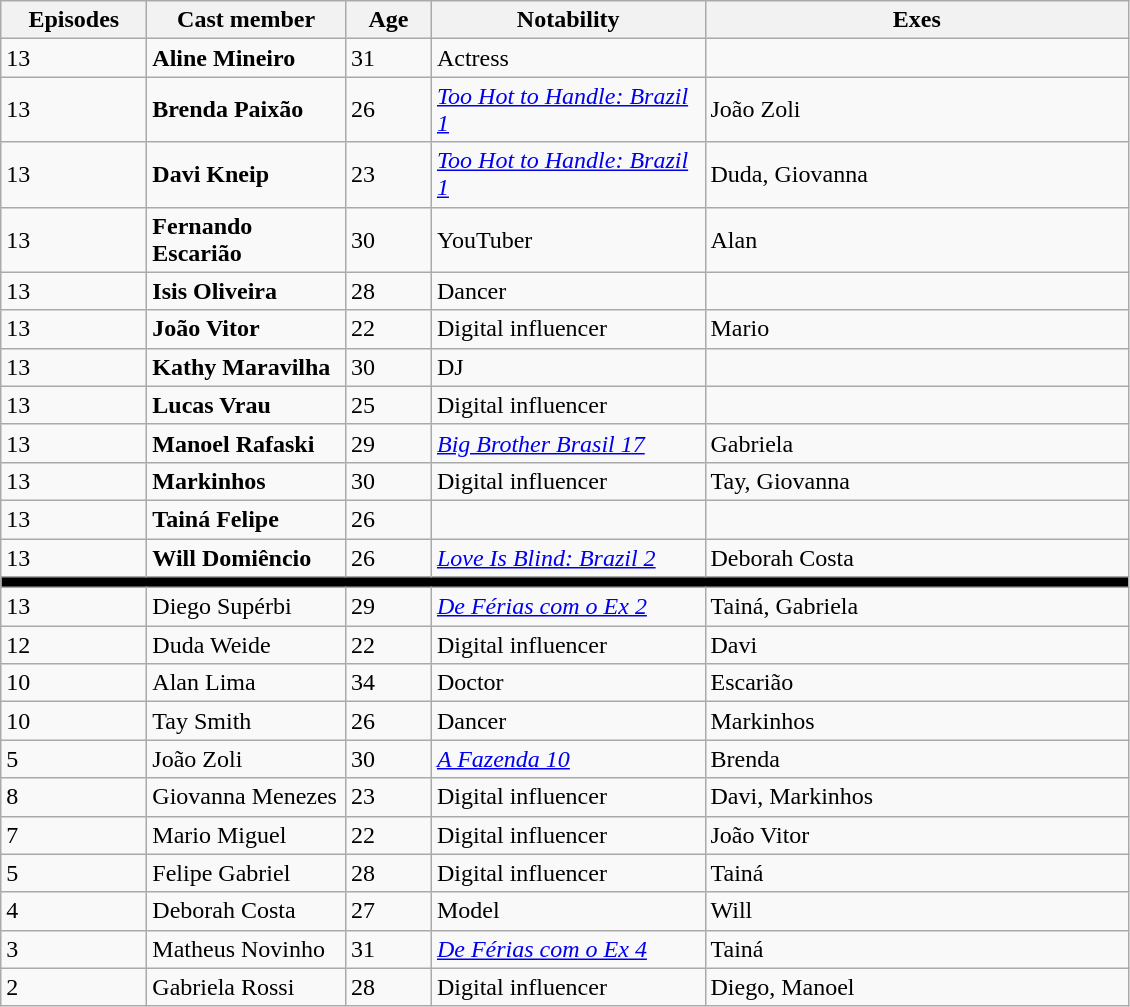<table class="wikitable sortable">
<tr>
<th width=090>Episodes</th>
<th width=125>Cast member</th>
<th width=050>Age</th>
<th width=175>Notability</th>
<th width=275>Exes</th>
</tr>
<tr>
<td>13</td>
<td><strong>Aline Mineiro</strong></td>
<td>31</td>
<td>Actress</td>
<td></td>
</tr>
<tr>
<td>13</td>
<td><strong>Brenda Paixão</strong></td>
<td>26</td>
<td><em><a href='#'>Too Hot to Handle: Brazil 1</a></em></td>
<td>João Zoli</td>
</tr>
<tr>
<td>13</td>
<td><strong>Davi Kneip</strong></td>
<td>23</td>
<td><em><a href='#'>Too Hot to Handle: Brazil 1</a></em></td>
<td>Duda, Giovanna</td>
</tr>
<tr>
<td>13</td>
<td><strong>Fernando Escarião</strong></td>
<td>30</td>
<td>YouTuber</td>
<td>Alan</td>
</tr>
<tr>
<td>13</td>
<td><strong>Isis Oliveira</strong></td>
<td>28</td>
<td>Dancer</td>
<td></td>
</tr>
<tr>
<td>13</td>
<td><strong>João Vitor</strong></td>
<td>22</td>
<td>Digital influencer</td>
<td>Mario</td>
</tr>
<tr>
<td>13</td>
<td><strong>Kathy Maravilha</strong></td>
<td>30</td>
<td>DJ</td>
<td></td>
</tr>
<tr>
<td>13</td>
<td><strong>Lucas Vrau</strong></td>
<td>25</td>
<td>Digital influencer</td>
<td></td>
</tr>
<tr>
<td>13</td>
<td><strong>Manoel Rafaski</strong></td>
<td>29</td>
<td><em><a href='#'>Big Brother Brasil 17</a></em></td>
<td>Gabriela</td>
</tr>
<tr>
<td>13</td>
<td><strong>Markinhos</strong></td>
<td>30</td>
<td>Digital influencer</td>
<td>Tay, Giovanna</td>
</tr>
<tr>
<td>13</td>
<td><strong>Tainá Felipe</strong></td>
<td>26</td>
<td></td>
<td></td>
</tr>
<tr>
<td>13</td>
<td><strong>Will Domiêncio</strong></td>
<td>26</td>
<td><em><a href='#'>Love Is Blind: Brazil 2</a></em></td>
<td>Deborah Costa</td>
</tr>
<tr>
<td colspan="5" bgcolor="000000"></td>
</tr>
<tr>
<td>13</td>
<td>Diego Supérbi</td>
<td>29</td>
<td><em><a href='#'>De Férias com o Ex 2</a></em></td>
<td>Tainá, Gabriela</td>
</tr>
<tr>
<td>12</td>
<td>Duda Weide</td>
<td>22</td>
<td>Digital influencer</td>
<td>Davi</td>
</tr>
<tr>
<td>10</td>
<td>Alan Lima</td>
<td>34</td>
<td>Doctor</td>
<td>Escarião</td>
</tr>
<tr>
<td>10</td>
<td>Tay Smith</td>
<td>26</td>
<td>Dancer</td>
<td>Markinhos</td>
</tr>
<tr>
<td>5</td>
<td>João Zoli</td>
<td>30</td>
<td><em><a href='#'>A Fazenda 10</a></em></td>
<td>Brenda</td>
</tr>
<tr>
<td>8</td>
<td>Giovanna Menezes</td>
<td>23</td>
<td>Digital influencer</td>
<td>Davi, Markinhos</td>
</tr>
<tr>
<td>7</td>
<td>Mario Miguel</td>
<td>22</td>
<td>Digital influencer</td>
<td>João Vitor</td>
</tr>
<tr>
<td>5</td>
<td>Felipe Gabriel</td>
<td>28</td>
<td>Digital influencer</td>
<td>Tainá</td>
</tr>
<tr>
<td>4</td>
<td>Deborah Costa</td>
<td>27</td>
<td>Model</td>
<td>Will</td>
</tr>
<tr>
<td>3</td>
<td>Matheus Novinho</td>
<td>31</td>
<td><em><a href='#'>De Férias com o Ex 4</a></em></td>
<td>Tainá</td>
</tr>
<tr>
<td>2</td>
<td>Gabriela Rossi</td>
<td>28</td>
<td>Digital influencer</td>
<td>Diego, Manoel</td>
</tr>
</table>
